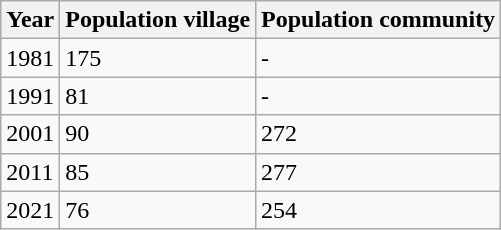<table class="wikitable">
<tr>
<th>Year</th>
<th>Population village</th>
<th>Population community</th>
</tr>
<tr>
<td>1981</td>
<td>175</td>
<td>-</td>
</tr>
<tr>
<td>1991</td>
<td>81</td>
<td>-</td>
</tr>
<tr>
<td>2001</td>
<td>90</td>
<td>272</td>
</tr>
<tr>
<td>2011</td>
<td>85</td>
<td>277</td>
</tr>
<tr>
<td>2021</td>
<td>76</td>
<td>254</td>
</tr>
</table>
